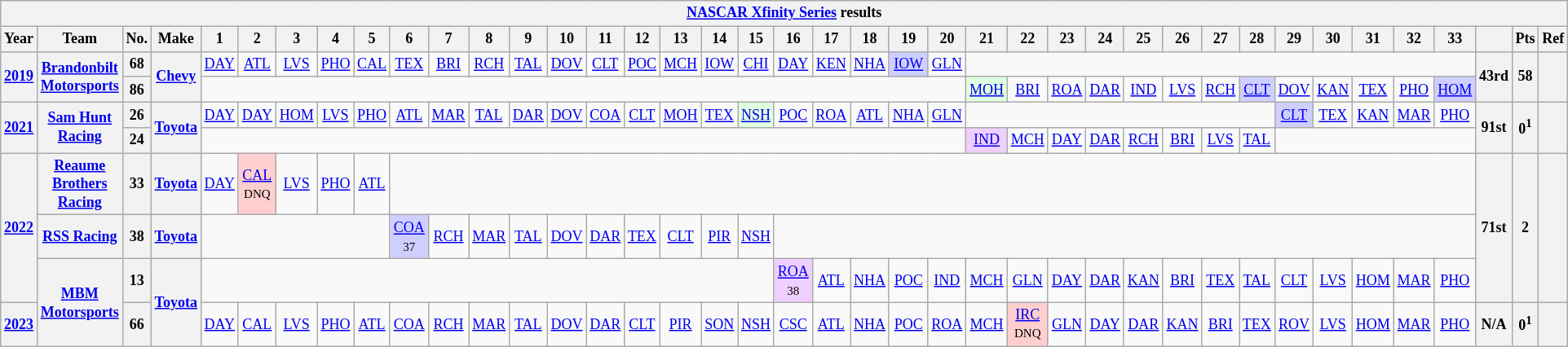<table class="wikitable" style="text-align:center; font-size:75%">
<tr>
<th colspan=42><a href='#'>NASCAR Xfinity Series</a> results</th>
</tr>
<tr>
<th>Year</th>
<th>Team</th>
<th>No.</th>
<th>Make</th>
<th>1</th>
<th>2</th>
<th>3</th>
<th>4</th>
<th>5</th>
<th>6</th>
<th>7</th>
<th>8</th>
<th>9</th>
<th>10</th>
<th>11</th>
<th>12</th>
<th>13</th>
<th>14</th>
<th>15</th>
<th>16</th>
<th>17</th>
<th>18</th>
<th>19</th>
<th>20</th>
<th>21</th>
<th>22</th>
<th>23</th>
<th>24</th>
<th>25</th>
<th>26</th>
<th>27</th>
<th>28</th>
<th>29</th>
<th>30</th>
<th>31</th>
<th>32</th>
<th>33</th>
<th></th>
<th>Pts</th>
<th>Ref</th>
</tr>
<tr>
<th rowspan=2><a href='#'>2019</a></th>
<th rowspan=2><a href='#'>Brandonbilt Motorsports</a></th>
<th>68</th>
<th rowspan=2><a href='#'>Chevy</a></th>
<td><a href='#'>DAY</a></td>
<td><a href='#'>ATL</a></td>
<td><a href='#'>LVS</a></td>
<td><a href='#'>PHO</a></td>
<td><a href='#'>CAL</a></td>
<td><a href='#'>TEX</a></td>
<td><a href='#'>BRI</a></td>
<td><a href='#'>RCH</a></td>
<td><a href='#'>TAL</a></td>
<td><a href='#'>DOV</a></td>
<td><a href='#'>CLT</a></td>
<td><a href='#'>POC</a></td>
<td><a href='#'>MCH</a></td>
<td><a href='#'>IOW</a></td>
<td><a href='#'>CHI</a></td>
<td><a href='#'>DAY</a></td>
<td><a href='#'>KEN</a></td>
<td><a href='#'>NHA</a></td>
<td style="background:#CFCFFF;"><a href='#'>IOW</a><br></td>
<td><a href='#'>GLN</a></td>
<td colspan=13></td>
<th rowspan=2>43rd</th>
<th rowspan=2>58</th>
<th rowspan=2></th>
</tr>
<tr>
<th>86</th>
<td colspan=20></td>
<td style="background:#DFFFDF;"><a href='#'>MOH</a><br></td>
<td><a href='#'>BRI</a></td>
<td><a href='#'>ROA</a></td>
<td><a href='#'>DAR</a></td>
<td><a href='#'>IND</a></td>
<td><a href='#'>LVS</a></td>
<td><a href='#'>RCH</a></td>
<td style="background:#CFCFFF;"><a href='#'>CLT</a><br></td>
<td><a href='#'>DOV</a></td>
<td><a href='#'>KAN</a></td>
<td><a href='#'>TEX</a></td>
<td><a href='#'>PHO</a></td>
<td style="background:#CFCFFF;"><a href='#'>HOM</a><br></td>
</tr>
<tr>
<th rowspan=2><a href='#'>2021</a></th>
<th rowspan=2><a href='#'>Sam Hunt Racing</a></th>
<th>26</th>
<th rowspan=2><a href='#'>Toyota</a></th>
<td><a href='#'>DAY</a></td>
<td><a href='#'>DAY</a></td>
<td><a href='#'>HOM</a></td>
<td><a href='#'>LVS</a></td>
<td><a href='#'>PHO</a></td>
<td><a href='#'>ATL</a></td>
<td><a href='#'>MAR</a></td>
<td><a href='#'>TAL</a></td>
<td><a href='#'>DAR</a></td>
<td><a href='#'>DOV</a></td>
<td><a href='#'>COA</a></td>
<td><a href='#'>CLT</a></td>
<td><a href='#'>MOH</a></td>
<td><a href='#'>TEX</a></td>
<td style="background:#DFFFDF;"><a href='#'>NSH</a><br></td>
<td><a href='#'>POC</a></td>
<td><a href='#'>ROA</a></td>
<td><a href='#'>ATL</a></td>
<td><a href='#'>NHA</a></td>
<td><a href='#'>GLN</a></td>
<td colspan=8></td>
<td style="background:#CFCFFF;"><a href='#'>CLT</a><br></td>
<td><a href='#'>TEX</a></td>
<td><a href='#'>KAN</a></td>
<td><a href='#'>MAR</a></td>
<td><a href='#'>PHO</a></td>
<th rowspan=2>91st</th>
<th rowspan=2>0<sup>1</sup></th>
<th rowspan=2></th>
</tr>
<tr>
<th>24</th>
<td colspan=20></td>
<td style="background:#EFCFFF;"><a href='#'>IND</a><br></td>
<td><a href='#'>MCH</a></td>
<td><a href='#'>DAY</a></td>
<td><a href='#'>DAR</a></td>
<td><a href='#'>RCH</a></td>
<td><a href='#'>BRI</a></td>
<td><a href='#'>LVS</a></td>
<td><a href='#'>TAL</a></td>
<td colspan=5></td>
</tr>
<tr>
<th rowspan=3><a href='#'>2022</a></th>
<th><a href='#'>Reaume Brothers Racing</a></th>
<th>33</th>
<th><a href='#'>Toyota</a></th>
<td><a href='#'>DAY</a></td>
<td style="background:#FFCFCF;"><a href='#'>CAL</a><br><small>DNQ</small></td>
<td><a href='#'>LVS</a></td>
<td><a href='#'>PHO</a></td>
<td><a href='#'>ATL</a></td>
<td colspan=28></td>
<th rowspan=3>71st</th>
<th rowspan=3>2</th>
<th rowspan=3></th>
</tr>
<tr>
<th><a href='#'>RSS Racing</a></th>
<th>38</th>
<th><a href='#'>Toyota</a></th>
<td colspan=5></td>
<td style="background:#CFCFFF;"><a href='#'>COA</a><br><small>37</small></td>
<td><a href='#'>RCH</a></td>
<td><a href='#'>MAR</a></td>
<td><a href='#'>TAL</a></td>
<td><a href='#'>DOV</a></td>
<td><a href='#'>DAR</a></td>
<td><a href='#'>TEX</a></td>
<td><a href='#'>CLT</a></td>
<td><a href='#'>PIR</a></td>
<td><a href='#'>NSH</a></td>
<td colspan=18></td>
</tr>
<tr>
<th rowspan=2><a href='#'>MBM Motorsports</a></th>
<th>13</th>
<th rowspan=2><a href='#'>Toyota</a></th>
<td colspan=15></td>
<td style="background:#EFCFFF;"><a href='#'>ROA</a><br><small>38</small></td>
<td><a href='#'>ATL</a></td>
<td><a href='#'>NHA</a></td>
<td><a href='#'>POC</a></td>
<td><a href='#'>IND</a></td>
<td><a href='#'>MCH</a></td>
<td><a href='#'>GLN</a></td>
<td><a href='#'>DAY</a></td>
<td><a href='#'>DAR</a></td>
<td><a href='#'>KAN</a></td>
<td><a href='#'>BRI</a></td>
<td><a href='#'>TEX</a></td>
<td><a href='#'>TAL</a></td>
<td><a href='#'>CLT</a></td>
<td><a href='#'>LVS</a></td>
<td><a href='#'>HOM</a></td>
<td><a href='#'>MAR</a></td>
<td><a href='#'>PHO</a></td>
</tr>
<tr>
<th><a href='#'>2023</a></th>
<th>66</th>
<td><a href='#'>DAY</a></td>
<td><a href='#'>CAL</a></td>
<td><a href='#'>LVS</a></td>
<td><a href='#'>PHO</a></td>
<td><a href='#'>ATL</a></td>
<td><a href='#'>COA</a></td>
<td><a href='#'>RCH</a></td>
<td><a href='#'>MAR</a></td>
<td><a href='#'>TAL</a></td>
<td><a href='#'>DOV</a></td>
<td><a href='#'>DAR</a></td>
<td><a href='#'>CLT</a></td>
<td><a href='#'>PIR</a></td>
<td><a href='#'>SON</a></td>
<td><a href='#'>NSH</a></td>
<td><a href='#'>CSC</a></td>
<td><a href='#'>ATL</a></td>
<td><a href='#'>NHA</a></td>
<td><a href='#'>POC</a></td>
<td><a href='#'>ROA</a></td>
<td><a href='#'>MCH</a></td>
<td style="background:#FFCFCF;"><a href='#'>IRC</a><br><small>DNQ</small></td>
<td><a href='#'>GLN</a></td>
<td><a href='#'>DAY</a></td>
<td><a href='#'>DAR</a></td>
<td><a href='#'>KAN</a></td>
<td><a href='#'>BRI</a></td>
<td><a href='#'>TEX</a></td>
<td><a href='#'>ROV</a></td>
<td><a href='#'>LVS</a></td>
<td><a href='#'>HOM</a></td>
<td><a href='#'>MAR</a></td>
<td><a href='#'>PHO</a></td>
<th>N/A</th>
<th>0<sup>1</sup></th>
<th></th>
</tr>
</table>
